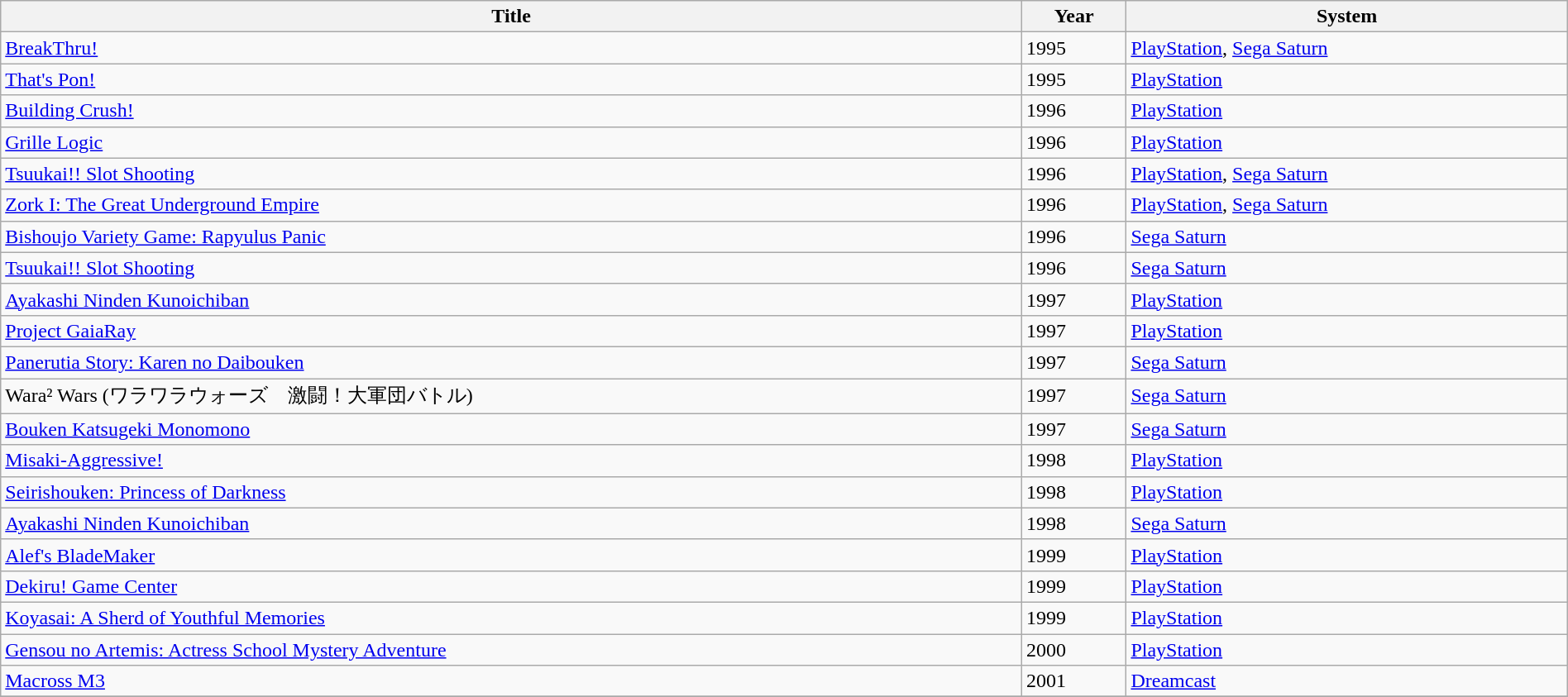<table class="sortable wikitable" style="width: 100%;">
<tr>
<th>Title</th>
<th>Year</th>
<th>System</th>
</tr>
<tr>
<td><a href='#'>BreakThru!</a></td>
<td>1995</td>
<td><a href='#'>PlayStation</a>, <a href='#'>Sega Saturn</a></td>
</tr>
<tr>
<td><a href='#'>That's Pon!</a></td>
<td>1995</td>
<td><a href='#'>PlayStation</a></td>
</tr>
<tr>
<td><a href='#'>Building Crush!</a></td>
<td>1996</td>
<td><a href='#'>PlayStation</a></td>
</tr>
<tr>
<td><a href='#'>Grille Logic</a></td>
<td>1996</td>
<td><a href='#'>PlayStation</a></td>
</tr>
<tr>
<td><a href='#'>Tsuukai!! Slot Shooting</a></td>
<td>1996</td>
<td><a href='#'>PlayStation</a>, <a href='#'>Sega Saturn</a></td>
</tr>
<tr>
<td><a href='#'>Zork I: The Great Underground Empire</a></td>
<td>1996</td>
<td><a href='#'>PlayStation</a>, <a href='#'>Sega Saturn</a></td>
</tr>
<tr>
<td><a href='#'>Bishoujo Variety Game: Rapyulus Panic</a></td>
<td>1996</td>
<td><a href='#'>Sega Saturn</a></td>
</tr>
<tr>
<td><a href='#'>Tsuukai!! Slot Shooting</a></td>
<td>1996</td>
<td><a href='#'>Sega Saturn</a></td>
</tr>
<tr>
<td><a href='#'>Ayakashi Ninden Kunoichiban</a></td>
<td>1997</td>
<td><a href='#'>PlayStation</a></td>
</tr>
<tr>
<td><a href='#'>Project GaiaRay</a></td>
<td>1997</td>
<td><a href='#'>PlayStation</a></td>
</tr>
<tr>
<td><a href='#'>Panerutia Story: Karen no Daibouken</a></td>
<td>1997</td>
<td><a href='#'>Sega Saturn</a></td>
</tr>
<tr>
<td>Wara² Wars (ワラワラウォーズ　激闘！大軍団バトル)</td>
<td>1997</td>
<td><a href='#'>Sega Saturn</a></td>
</tr>
<tr>
<td><a href='#'>Bouken Katsugeki Monomono</a></td>
<td>1997</td>
<td><a href='#'>Sega Saturn</a></td>
</tr>
<tr>
<td><a href='#'>Misaki-Aggressive!</a></td>
<td>1998</td>
<td><a href='#'>PlayStation</a></td>
</tr>
<tr>
<td><a href='#'>Seirishouken: Princess of Darkness</a></td>
<td>1998</td>
<td><a href='#'>PlayStation</a></td>
</tr>
<tr>
<td><a href='#'>Ayakashi Ninden Kunoichiban</a></td>
<td>1998</td>
<td><a href='#'>Sega Saturn</a></td>
</tr>
<tr>
<td><a href='#'>Alef's BladeMaker</a></td>
<td>1999</td>
<td><a href='#'>PlayStation</a></td>
</tr>
<tr>
<td><a href='#'>Dekiru! Game Center</a></td>
<td>1999</td>
<td><a href='#'>PlayStation</a></td>
</tr>
<tr>
<td><a href='#'>Koyasai: A Sherd of Youthful Memories</a></td>
<td>1999</td>
<td><a href='#'>PlayStation</a></td>
</tr>
<tr>
<td><a href='#'>Gensou no Artemis: Actress School Mystery Adventure</a></td>
<td>2000</td>
<td><a href='#'>PlayStation</a></td>
</tr>
<tr>
<td><a href='#'>Macross M3</a></td>
<td>2001</td>
<td><a href='#'>Dreamcast</a></td>
</tr>
<tr>
</tr>
</table>
